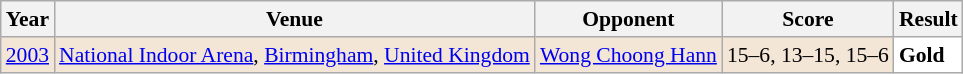<table class="sortable wikitable" style="font-size: 90%;">
<tr>
<th>Year</th>
<th>Venue</th>
<th>Opponent</th>
<th>Score</th>
<th>Result</th>
</tr>
<tr style="background:#F3E6D7">
<td align="center"><a href='#'>2003</a></td>
<td align="left"><a href='#'>National Indoor Arena</a>, <a href='#'>Birmingham</a>, <a href='#'>United Kingdom</a></td>
<td align="left"> <a href='#'>Wong Choong Hann</a></td>
<td align="left">15–6, 13–15, 15–6</td>
<td style="text-align:left; background:white"> <strong>Gold</strong></td>
</tr>
</table>
